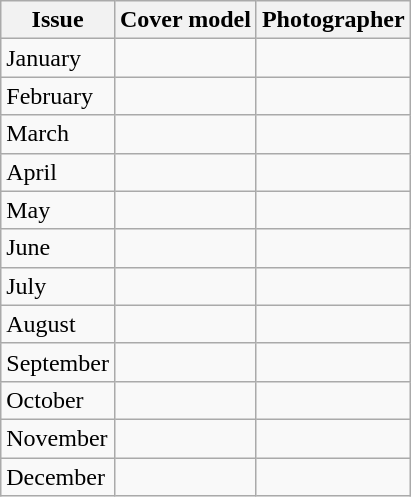<table class="sortable wikitable">
<tr>
<th>Issue</th>
<th>Cover model</th>
<th>Photographer</th>
</tr>
<tr>
<td>January</td>
<td></td>
<td></td>
</tr>
<tr>
<td>February</td>
<td></td>
<td></td>
</tr>
<tr>
<td>March</td>
<td></td>
<td></td>
</tr>
<tr>
<td>April</td>
<td></td>
<td></td>
</tr>
<tr>
<td>May</td>
<td></td>
<td></td>
</tr>
<tr>
<td>June</td>
<td></td>
<td></td>
</tr>
<tr>
<td>July</td>
<td></td>
<td></td>
</tr>
<tr>
<td>August</td>
<td></td>
<td></td>
</tr>
<tr>
<td>September</td>
<td></td>
<td></td>
</tr>
<tr>
<td>October</td>
<td></td>
<td></td>
</tr>
<tr>
<td>November</td>
<td></td>
<td></td>
</tr>
<tr>
<td>December</td>
<td></td>
<td></td>
</tr>
</table>
